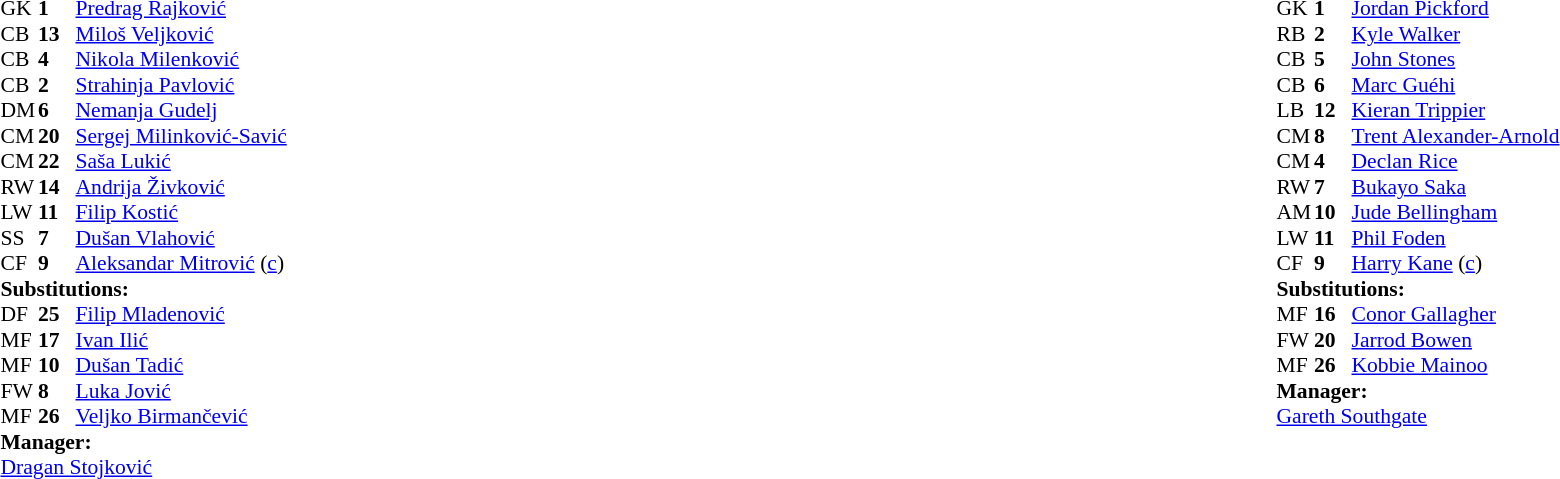<table width="100%">
<tr>
<td valign="top" width="40%"><br><table style="font-size:90%" cellspacing="0" cellpadding="0">
<tr>
<th width=25></th>
<th width=25></th>
</tr>
<tr>
<td>GK</td>
<td><strong>1</strong></td>
<td><a href='#'>Predrag Rajković</a></td>
</tr>
<tr>
<td>CB</td>
<td><strong>13</strong></td>
<td><a href='#'>Miloš Veljković</a></td>
</tr>
<tr>
<td>CB</td>
<td><strong>4</strong></td>
<td><a href='#'>Nikola Milenković</a></td>
</tr>
<tr>
<td>CB</td>
<td><strong>2</strong></td>
<td><a href='#'>Strahinja Pavlović</a></td>
</tr>
<tr>
<td>DM</td>
<td><strong>6</strong></td>
<td><a href='#'>Nemanja Gudelj</a></td>
<td></td>
<td></td>
</tr>
<tr>
<td>CM</td>
<td><strong>20</strong></td>
<td><a href='#'>Sergej Milinković-Savić</a></td>
</tr>
<tr>
<td>CM</td>
<td><strong>22</strong></td>
<td><a href='#'>Saša Lukić</a></td>
<td></td>
<td></td>
</tr>
<tr>
<td>RW</td>
<td><strong>14</strong></td>
<td><a href='#'>Andrija Živković</a></td>
<td></td>
<td></td>
</tr>
<tr>
<td>LW</td>
<td><strong>11</strong></td>
<td><a href='#'>Filip Kostić</a></td>
<td></td>
<td></td>
</tr>
<tr>
<td>SS</td>
<td><strong>7</strong></td>
<td><a href='#'>Dušan Vlahović</a></td>
</tr>
<tr>
<td>CF</td>
<td><strong>9</strong></td>
<td><a href='#'>Aleksandar Mitrović</a> (<a href='#'>c</a>)</td>
<td></td>
<td></td>
</tr>
<tr>
<td colspan=3><strong>Substitutions:</strong></td>
</tr>
<tr>
<td>DF</td>
<td><strong>25</strong></td>
<td><a href='#'>Filip Mladenović</a></td>
<td></td>
<td></td>
</tr>
<tr>
<td>MF</td>
<td><strong>17</strong></td>
<td><a href='#'>Ivan Ilić</a></td>
<td></td>
<td></td>
</tr>
<tr>
<td>MF</td>
<td><strong>10</strong></td>
<td><a href='#'>Dušan Tadić</a></td>
<td></td>
<td></td>
</tr>
<tr>
<td>FW</td>
<td><strong>8</strong></td>
<td><a href='#'>Luka Jović</a></td>
<td></td>
<td></td>
</tr>
<tr>
<td>MF</td>
<td><strong>26</strong></td>
<td><a href='#'>Veljko Birmančević</a></td>
<td></td>
<td></td>
</tr>
<tr>
<td colspan="3"><strong>Manager:</strong></td>
</tr>
<tr>
<td colspan="3"><a href='#'>Dragan Stojković</a></td>
<td></td>
</tr>
</table>
</td>
<td valign="top"></td>
<td valign="top" width="50%"><br><table style="font-size:90%; margin:auto" cellspacing="0" cellpadding="0">
<tr>
<th width="25"></th>
<th width="25"></th>
</tr>
<tr>
<td>GK</td>
<td><strong>1</strong></td>
<td><a href='#'>Jordan Pickford</a></td>
</tr>
<tr>
<td>RB</td>
<td><strong>2</strong></td>
<td><a href='#'>Kyle Walker</a></td>
</tr>
<tr>
<td>CB</td>
<td><strong>5</strong></td>
<td><a href='#'>John Stones</a></td>
</tr>
<tr>
<td>CB</td>
<td><strong>6</strong></td>
<td><a href='#'>Marc Guéhi</a></td>
</tr>
<tr>
<td>LB</td>
<td><strong>12</strong></td>
<td><a href='#'>Kieran Trippier</a></td>
</tr>
<tr>
<td>CM</td>
<td><strong>8</strong></td>
<td><a href='#'>Trent Alexander-Arnold</a></td>
<td></td>
<td></td>
</tr>
<tr>
<td>CM</td>
<td><strong>4</strong></td>
<td><a href='#'>Declan Rice</a></td>
</tr>
<tr>
<td>RW</td>
<td><strong>7</strong></td>
<td><a href='#'>Bukayo Saka</a></td>
<td></td>
<td></td>
</tr>
<tr>
<td>AM</td>
<td><strong>10</strong></td>
<td><a href='#'>Jude Bellingham</a></td>
<td></td>
<td></td>
</tr>
<tr>
<td>LW</td>
<td><strong>11</strong></td>
<td><a href='#'>Phil Foden</a></td>
</tr>
<tr>
<td>CF</td>
<td><strong>9</strong></td>
<td><a href='#'>Harry Kane</a> (<a href='#'>c</a>)</td>
</tr>
<tr>
<td colspan=3><strong>Substitutions:</strong></td>
</tr>
<tr>
<td>MF</td>
<td><strong>16</strong></td>
<td><a href='#'>Conor Gallagher</a></td>
<td></td>
<td></td>
</tr>
<tr>
<td>FW</td>
<td><strong>20</strong></td>
<td><a href='#'>Jarrod Bowen</a></td>
<td></td>
<td></td>
</tr>
<tr>
<td>MF</td>
<td><strong>26</strong></td>
<td><a href='#'>Kobbie Mainoo</a></td>
<td></td>
<td></td>
</tr>
<tr>
<td colspan="3"><strong>Manager:</strong></td>
</tr>
<tr>
<td colspan="3"><a href='#'>Gareth Southgate</a></td>
</tr>
</table>
</td>
</tr>
</table>
